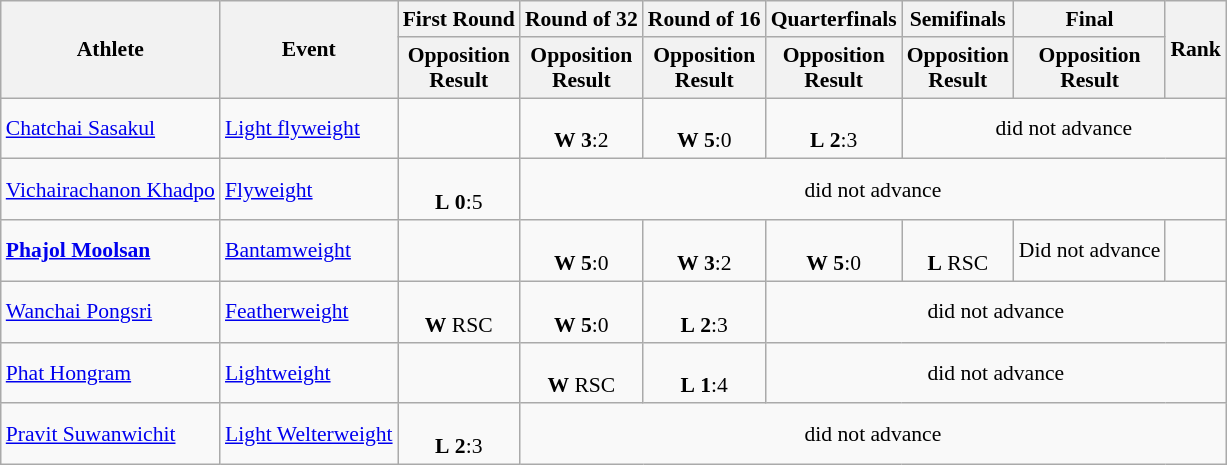<table class="wikitable" style="font-size:90%">
<tr>
<th rowspan="2">Athlete</th>
<th rowspan="2">Event</th>
<th>First Round</th>
<th>Round of 32</th>
<th>Round of 16</th>
<th>Quarterfinals</th>
<th>Semifinals</th>
<th>Final</th>
<th rowspan="2">Rank</th>
</tr>
<tr>
<th>Opposition<br>Result</th>
<th>Opposition<br>Result</th>
<th>Opposition<br>Result</th>
<th>Opposition<br>Result</th>
<th>Opposition<br>Result</th>
<th>Opposition<br>Result</th>
</tr>
<tr>
<td><a href='#'>Chatchai Sasakul</a></td>
<td><a href='#'>Light flyweight</a></td>
<td></td>
<td align=center><br> <strong>W</strong> <strong>3</strong>:2</td>
<td align=center><br><strong>W</strong> <strong>5</strong>:0</td>
<td align=center><br><strong>L</strong> <strong>2</strong>:3</td>
<td colspan="3"  align="center">did not advance</td>
</tr>
<tr>
<td><a href='#'>Vichairachanon Khadpo</a></td>
<td><a href='#'>Flyweight</a></td>
<td align=center><br><strong>L</strong> <strong>0</strong>:5</td>
<td colspan="6"  align="center">did not advance</td>
</tr>
<tr>
<td><strong><a href='#'>Phajol Moolsan</a></strong></td>
<td><a href='#'>Bantamweight</a></td>
<td></td>
<td align=center><br> <strong>W</strong> <strong>5</strong>:0</td>
<td align=center><br><strong>W</strong> <strong>3</strong>:2</td>
<td align=center><br><strong>W</strong> <strong>5</strong>:0</td>
<td align=center><br><strong>L</strong> RSC</td>
<td align=center>Did not advance</td>
<td align=center></td>
</tr>
<tr>
<td><a href='#'>Wanchai Pongsri</a></td>
<td><a href='#'>Featherweight</a></td>
<td align=center><br> <strong>W</strong> RSC</td>
<td align=center><br> <strong>W</strong> <strong>5</strong>:0</td>
<td align=center><br><strong>L</strong> <strong>2</strong>:3</td>
<td colspan="4"  align="center">did not advance</td>
</tr>
<tr>
<td><a href='#'>Phat Hongram</a></td>
<td><a href='#'>Lightweight</a></td>
<td></td>
<td align=center><br> <strong>W</strong> RSC</td>
<td align=center><br><strong>L</strong> <strong>1</strong>:4</td>
<td colspan="4"  align="center">did not advance</td>
</tr>
<tr>
<td><a href='#'>Pravit Suwanwichit</a></td>
<td><a href='#'>Light Welterweight</a></td>
<td align=center><br><strong>L</strong> <strong>2</strong>:3</td>
<td colspan="6"  align="center">did not advance</td>
</tr>
</table>
